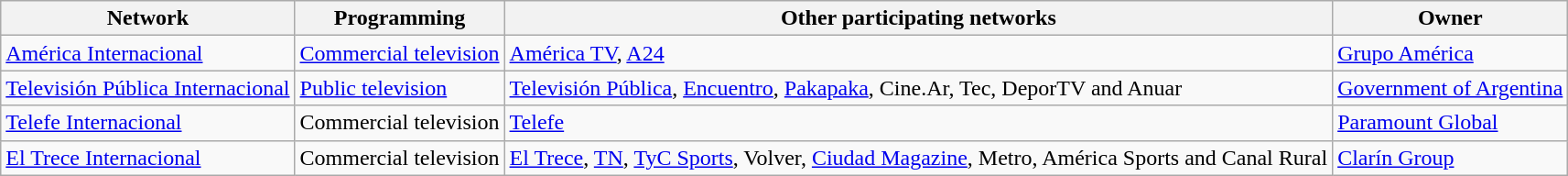<table class="wikitable">
<tr>
<th>Network</th>
<th>Programming</th>
<th>Other participating networks</th>
<th>Owner</th>
</tr>
<tr>
<td><a href='#'>América Internacional</a></td>
<td><a href='#'>Commercial television</a></td>
<td><a href='#'>América TV</a>, <a href='#'>A24</a></td>
<td><a href='#'>Grupo América</a></td>
</tr>
<tr>
<td><a href='#'>Televisión Pública Internacional</a></td>
<td><a href='#'>Public television</a></td>
<td><a href='#'>Televisión Pública</a>, <a href='#'>Encuentro</a>, <a href='#'>Pakapaka</a>, Cine.Ar, Tec, DeporTV and Anuar</td>
<td><a href='#'>Government of Argentina</a></td>
</tr>
<tr>
<td><a href='#'>Telefe Internacional</a></td>
<td>Commercial television</td>
<td><a href='#'>Telefe</a></td>
<td><a href='#'>Paramount Global</a></td>
</tr>
<tr>
<td><a href='#'>El Trece Internacional</a></td>
<td>Commercial television</td>
<td><a href='#'>El Trece</a>, <a href='#'>TN</a>, <a href='#'>TyC Sports</a>, Volver, <a href='#'>Ciudad Magazine</a>, Metro, América Sports and Canal Rural</td>
<td><a href='#'>Clarín Group</a></td>
</tr>
</table>
